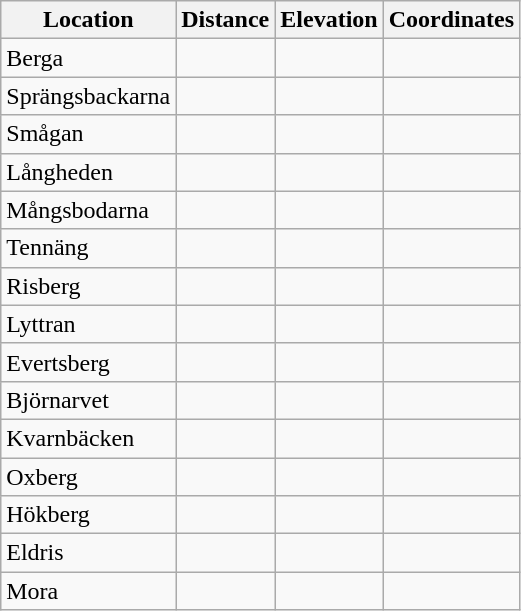<table class="wikitable">
<tr>
<th>Location</th>
<th>Distance</th>
<th>Elevation</th>
<th>Coordinates</th>
</tr>
<tr>
<td>Berga</td>
<td></td>
<td></td>
<td></td>
</tr>
<tr>
<td>Sprängsbackarna</td>
<td></td>
<td></td>
<td></td>
</tr>
<tr>
<td>Smågan</td>
<td></td>
<td></td>
<td></td>
</tr>
<tr>
<td>Långheden</td>
<td></td>
<td></td>
<td></td>
</tr>
<tr>
<td>Mångsbodarna</td>
<td></td>
<td></td>
<td></td>
</tr>
<tr>
<td>Tennäng</td>
<td></td>
<td></td>
<td></td>
</tr>
<tr>
<td>Risberg</td>
<td></td>
<td></td>
<td></td>
</tr>
<tr>
<td>Lyttran</td>
<td></td>
<td></td>
<td></td>
</tr>
<tr>
<td>Evertsberg</td>
<td></td>
<td></td>
<td></td>
</tr>
<tr>
<td>Björnarvet</td>
<td></td>
<td></td>
<td></td>
</tr>
<tr>
<td>Kvarnbäcken</td>
<td></td>
<td></td>
<td></td>
</tr>
<tr>
<td>Oxberg</td>
<td></td>
<td></td>
<td></td>
</tr>
<tr>
<td>Hökberg</td>
<td></td>
<td></td>
<td></td>
</tr>
<tr>
<td>Eldris</td>
<td></td>
<td></td>
<td></td>
</tr>
<tr>
<td>Mora</td>
<td></td>
<td></td>
<td></td>
</tr>
</table>
